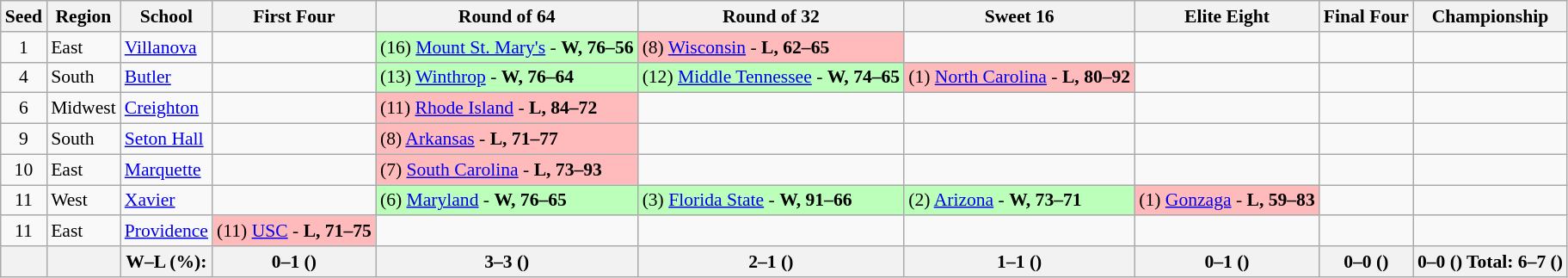<table class="sortable wikitable" style="white-space:nowrap; font-size:90%">
<tr>
<th>Seed</th>
<th>Region</th>
<th>School</th>
<th>First Four</th>
<th>Round of 64</th>
<th>Round of 32</th>
<th>Sweet 16</th>
<th>Elite Eight</th>
<th>Final Four</th>
<th>Championship</th>
</tr>
<tr>
<td align=center>1</td>
<td>East</td>
<td><a href='#'>Villanova</a></td>
<td> </td>
<td style="background:#bfb;">(16) <a href='#'>Mount St. Mary's</a> - <strong>W, 76–56</strong></td>
<td style="background:#fbb;">(8) <a href='#'>Wisconsin</a> - <strong>L, 62–65</strong></td>
<td></td>
<td></td>
<td></td>
<td></td>
</tr>
<tr>
<td align=center>4</td>
<td>South</td>
<td><a href='#'>Butler</a></td>
<td> </td>
<td style="background:#bfb;">(13) <a href='#'>Winthrop</a> - <strong>W, 76–64</strong></td>
<td style="background:#bfb;">(12) <a href='#'>Middle Tennessee</a> - <strong>W, 74–65</strong></td>
<td style="background:#fbb;">(1) <a href='#'>North Carolina</a> - <strong>L, 80–92</strong></td>
<td></td>
<td></td>
<td></td>
</tr>
<tr>
<td align=center>6</td>
<td>Midwest</td>
<td><a href='#'>Creighton</a></td>
<td> </td>
<td style="background:#fbb;">(11) <a href='#'>Rhode Island</a> - <strong>L, 84–72</strong></td>
<td></td>
<td></td>
<td></td>
<td></td>
<td></td>
</tr>
<tr>
<td align=center>9</td>
<td>South</td>
<td><a href='#'>Seton Hall</a></td>
<td> </td>
<td style="background:#fbb;">(8) <a href='#'>Arkansas</a> - <strong>L, 71–77</strong></td>
<td></td>
<td></td>
<td></td>
<td></td>
<td></td>
</tr>
<tr>
<td align=center>10</td>
<td>East</td>
<td><a href='#'>Marquette</a></td>
<td> </td>
<td style="background:#fbb;">(7) <a href='#'>South Carolina</a> - <strong>L, 73–93</strong></td>
<td></td>
<td></td>
<td></td>
<td></td>
<td></td>
</tr>
<tr>
<td align=center>11</td>
<td>West</td>
<td><a href='#'>Xavier</a></td>
<td> </td>
<td style="background:#bfb;">(6) <a href='#'>Maryland</a> - <strong>W, 76–65</strong></td>
<td style="background:#bfb;">(3) <a href='#'>Florida State</a> - <strong>W, 91–66</strong></td>
<td style="background:#bfb;">(2) <a href='#'>Arizona</a> - <strong>W, 73–71</strong></td>
<td style="background:#fbb;">(1) <a href='#'>Gonzaga</a> - <strong>L, 59–83</strong></td>
<td></td>
<td></td>
</tr>
<tr>
<td align=center>11</td>
<td>East</td>
<td><a href='#'>Providence</a></td>
<td style="background:#fbb;">(11) <a href='#'>USC</a> - <strong>L, 71–75</strong></td>
<td></td>
<td></td>
<td></td>
<td></td>
<td></td>
<td></td>
</tr>
<tr>
<th></th>
<th></th>
<th>W–L (%):</th>
<th>0–1 ()</th>
<th>3–3 ()</th>
<th>2–1 ()</th>
<th>1–1 ()</th>
<th>0–1 ()</th>
<th>0–0 ()</th>
<th>0–0 () Total: 6–7 ()</th>
</tr>
</table>
